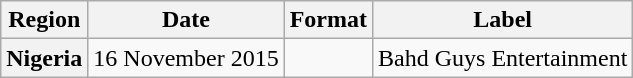<table class="wikitable plainrowheaders">
<tr>
<th scope="col">Region</th>
<th scope="col">Date</th>
<th scope="col">Format</th>
<th scope="col">Label</th>
</tr>
<tr>
<th scope="row">Nigeria</th>
<td>16 November 2015</td>
<td></td>
<td>Bahd Guys Entertainment</td>
</tr>
</table>
